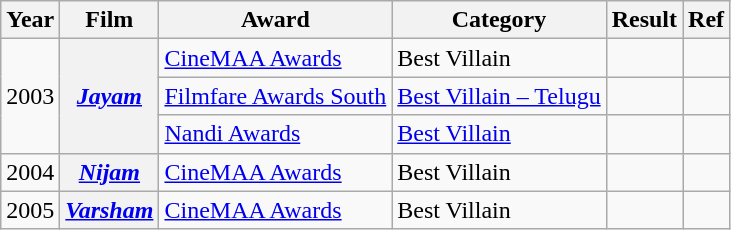<table class="wikitable plainrowheaders">
<tr>
<th>Year</th>
<th>Film</th>
<th>Award</th>
<th>Category</th>
<th>Result</th>
<th class="unsortable">Ref</th>
</tr>
<tr>
<td rowspan="3">2003</td>
<th scope="row" rowspan="3"><em><a href='#'>Jayam</a></em></th>
<td><a href='#'>CineMAA Awards</a></td>
<td>Best Villain</td>
<td></td>
<td></td>
</tr>
<tr>
<td><a href='#'>Filmfare Awards South</a></td>
<td><a href='#'>Best Villain – Telugu</a></td>
<td></td>
<td></td>
</tr>
<tr>
<td><a href='#'>Nandi Awards</a></td>
<td><a href='#'>Best Villain</a></td>
<td></td>
<td></td>
</tr>
<tr>
<td>2004</td>
<th scope="row"><em><a href='#'>Nijam</a></em></th>
<td><a href='#'>CineMAA Awards</a></td>
<td>Best Villain</td>
<td></td>
<td></td>
</tr>
<tr>
<td>2005</td>
<th scope="row"><em><a href='#'>Varsham</a></em></th>
<td><a href='#'>CineMAA Awards</a></td>
<td>Best Villain</td>
<td></td>
<td></td>
</tr>
</table>
